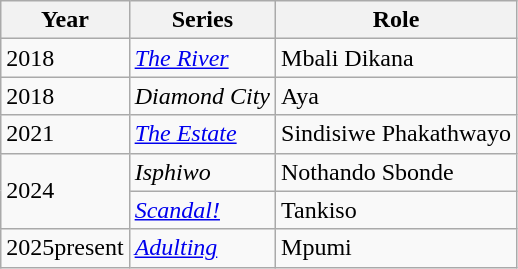<table class="wikitable">
<tr>
<th>Year</th>
<th>Series</th>
<th>Role</th>
</tr>
<tr>
<td>2018</td>
<td><em><a href='#'> The River</a></em></td>
<td>Mbali Dikana</td>
</tr>
<tr>
<td>2018</td>
<td><em>Diamond City</em></td>
<td>Aya</td>
</tr>
<tr>
<td>2021</td>
<td><em><a href='#'>The Estate</a></em></td>
<td>Sindisiwe Phakathwayo</td>
</tr>
<tr>
<td Rowspan=2>2024</td>
<td><em>Isphiwo</em></td>
<td>Nothando Sbonde</td>
</tr>
<tr>
<td><em><a href='#'>Scandal!</a></em></td>
<td>Tankiso</td>
</tr>
<tr>
<td>2025present</td>
<td><em><a href='#'>Adulting</a></em></td>
<td>Mpumi</td>
</tr>
</table>
